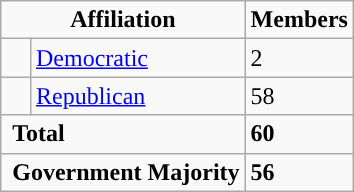<table class="wikitable">
<tr>
<td colspan="2" rowspan="1" align="center" valign="top"><strong>Affiliation</strong></td>
<td style="vertical-align:top;"><strong>Members</strong></td>
</tr>
<tr>
<td style="background-color:"> </td>
<td><a href='#'>Democratic</a></td>
<td>2</td>
</tr>
<tr>
<td style="background-color:"> </td>
<td><a href='#'>Republican</a></td>
<td>58</td>
</tr>
<tr>
<td colspan="2" rowspan="1"> <strong>Total</strong></td>
<td><strong>60</strong></td>
</tr>
<tr>
<td colspan="2" rowspan="1"> <strong>Government Majority</strong></td>
<td><strong>56</strong></td>
</tr>
</table>
